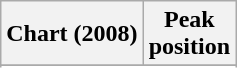<table class="wikitable">
<tr>
<th>Chart (2008)</th>
<th>Peak<br>position</th>
</tr>
<tr>
</tr>
<tr>
</tr>
</table>
